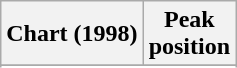<table class="wikitable sortable plainrowheaders" style="text-align:center">
<tr>
<th>Chart (1998)</th>
<th>Peak<br>position</th>
</tr>
<tr>
</tr>
<tr>
</tr>
<tr>
</tr>
</table>
